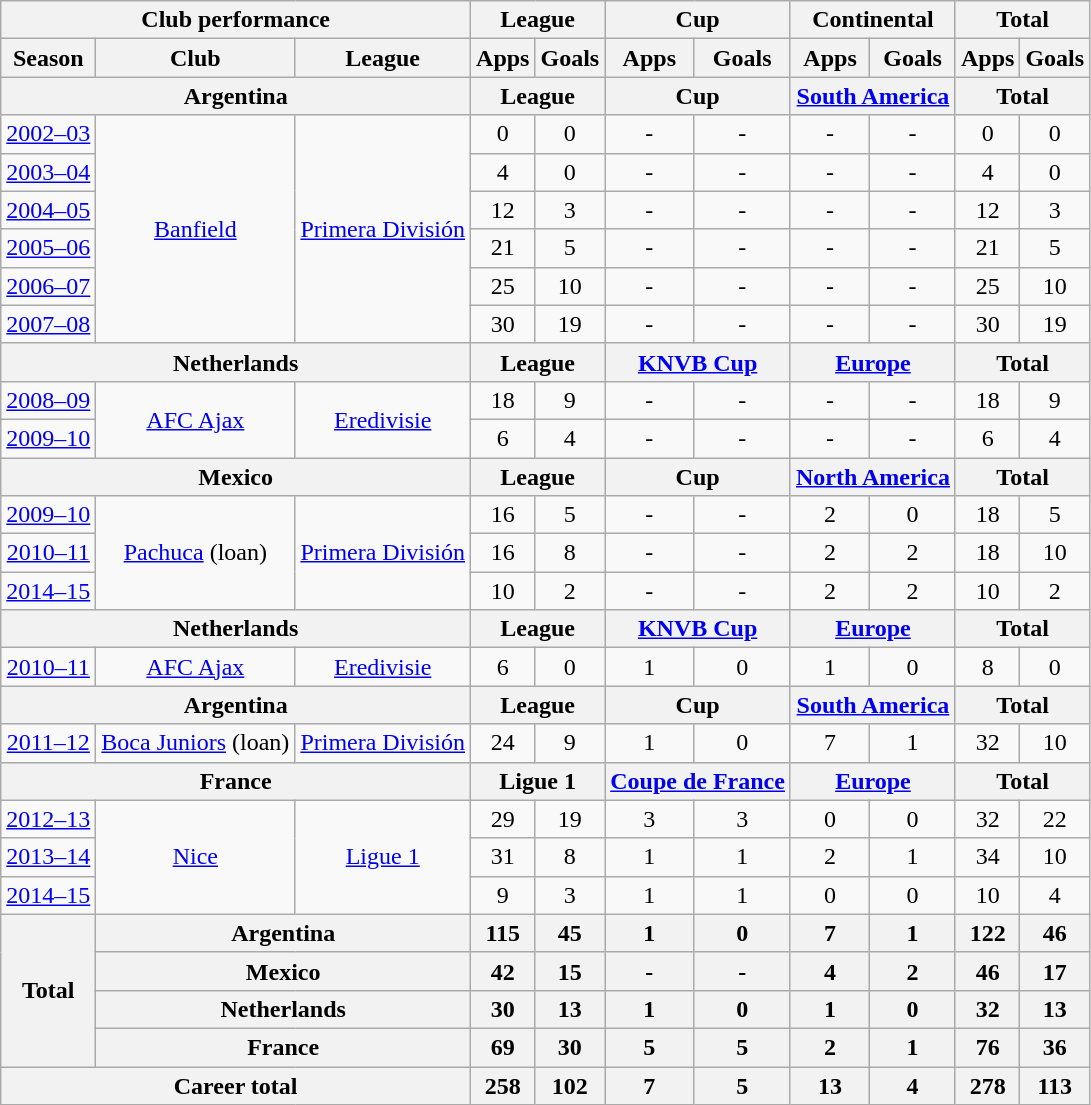<table class="wikitable" style="text-align:center">
<tr>
<th colspan=3>Club performance</th>
<th colspan=2>League</th>
<th colspan=2>Cup</th>
<th colspan=2>Continental</th>
<th colspan=2>Total</th>
</tr>
<tr>
<th>Season</th>
<th>Club</th>
<th>League</th>
<th>Apps</th>
<th>Goals</th>
<th>Apps</th>
<th>Goals</th>
<th>Apps</th>
<th>Goals</th>
<th>Apps</th>
<th>Goals</th>
</tr>
<tr>
<th colspan=3>Argentina</th>
<th colspan=2>League</th>
<th colspan=2>Cup</th>
<th colspan=2><a href='#'>South America</a></th>
<th colspan=2>Total</th>
</tr>
<tr>
<td><a href='#'>2002–03</a></td>
<td rowspan="6"><a href='#'>Banfield</a></td>
<td rowspan="6"><a href='#'>Primera División</a></td>
<td>0</td>
<td>0</td>
<td>-</td>
<td>-</td>
<td>-</td>
<td>-</td>
<td>0</td>
<td>0</td>
</tr>
<tr>
<td><a href='#'>2003–04</a></td>
<td>4</td>
<td>0</td>
<td>-</td>
<td>-</td>
<td>-</td>
<td>-</td>
<td>4</td>
<td>0</td>
</tr>
<tr>
<td><a href='#'>2004–05</a></td>
<td>12</td>
<td>3</td>
<td>-</td>
<td>-</td>
<td>-</td>
<td>-</td>
<td>12</td>
<td>3</td>
</tr>
<tr>
<td><a href='#'>2005–06</a></td>
<td>21</td>
<td>5</td>
<td>-</td>
<td>-</td>
<td>-</td>
<td>-</td>
<td>21</td>
<td>5</td>
</tr>
<tr>
<td><a href='#'>2006–07</a></td>
<td>25</td>
<td>10</td>
<td>-</td>
<td>-</td>
<td>-</td>
<td>-</td>
<td>25</td>
<td>10</td>
</tr>
<tr>
<td><a href='#'>2007–08</a></td>
<td>30</td>
<td>19</td>
<td>-</td>
<td>-</td>
<td>-</td>
<td>-</td>
<td>30</td>
<td>19</td>
</tr>
<tr>
<th colspan=3>Netherlands</th>
<th colspan=2>League</th>
<th colspan=2><a href='#'>KNVB Cup</a></th>
<th colspan=2><a href='#'>Europe</a></th>
<th colspan=2>Total</th>
</tr>
<tr>
<td><a href='#'>2008–09</a></td>
<td rowspan="2"><a href='#'>AFC Ajax</a></td>
<td rowspan="2"><a href='#'>Eredivisie</a></td>
<td>18</td>
<td>9</td>
<td>-</td>
<td>-</td>
<td>-</td>
<td>-</td>
<td>18</td>
<td>9</td>
</tr>
<tr>
<td><a href='#'>2009–10</a></td>
<td>6</td>
<td>4</td>
<td>-</td>
<td>-</td>
<td>-</td>
<td>-</td>
<td>6</td>
<td>4</td>
</tr>
<tr>
<th colspan=3>Mexico</th>
<th colspan=2>League</th>
<th colspan=2>Cup</th>
<th colspan=2><a href='#'>North America</a></th>
<th colspan=2>Total</th>
</tr>
<tr>
<td><a href='#'>2009–10</a></td>
<td rowspan="3"><a href='#'>Pachuca</a> (loan)</td>
<td rowspan="3"><a href='#'>Primera División</a></td>
<td>16</td>
<td>5</td>
<td>-</td>
<td>-</td>
<td>2</td>
<td>0</td>
<td>18</td>
<td>5</td>
</tr>
<tr>
<td><a href='#'>2010–11</a></td>
<td>16</td>
<td>8</td>
<td>-</td>
<td>-</td>
<td>2</td>
<td>2</td>
<td>18</td>
<td>10</td>
</tr>
<tr>
<td><a href='#'>2014–15</a></td>
<td>10</td>
<td>2</td>
<td>-</td>
<td>-</td>
<td>2</td>
<td>2</td>
<td>10</td>
<td>2</td>
</tr>
<tr>
<th colspan=3>Netherlands</th>
<th colspan=2>League</th>
<th colspan=2><a href='#'>KNVB Cup</a></th>
<th colspan=2><a href='#'>Europe</a></th>
<th colspan=2>Total</th>
</tr>
<tr>
<td><a href='#'>2010–11</a></td>
<td rowspan="1"><a href='#'>AFC Ajax</a></td>
<td rowspan="1"><a href='#'>Eredivisie</a></td>
<td>6</td>
<td>0</td>
<td>1</td>
<td>0</td>
<td>1</td>
<td>0</td>
<td>8</td>
<td>0</td>
</tr>
<tr>
<th colspan=3>Argentina</th>
<th colspan=2>League</th>
<th colspan=2>Cup</th>
<th colspan=2><a href='#'>South America</a></th>
<th colspan=2>Total</th>
</tr>
<tr>
<td><a href='#'>2011–12</a></td>
<td rowspan="1"><a href='#'>Boca Juniors</a> (loan)</td>
<td rowspan="1"><a href='#'>Primera División</a></td>
<td>24</td>
<td>9</td>
<td>1</td>
<td>0</td>
<td>7</td>
<td>1</td>
<td>32</td>
<td>10</td>
</tr>
<tr>
<th colspan=3>France</th>
<th colspan=2>Ligue 1</th>
<th colspan=2><a href='#'>Coupe de France</a></th>
<th colspan=2><a href='#'>Europe</a></th>
<th colspan=2>Total</th>
</tr>
<tr>
<td><a href='#'>2012–13</a></td>
<td rowspan="3"><a href='#'>Nice</a></td>
<td rowspan="3"><a href='#'>Ligue 1</a></td>
<td>29</td>
<td>19</td>
<td>3</td>
<td>3</td>
<td>0</td>
<td>0</td>
<td>32</td>
<td>22</td>
</tr>
<tr>
<td><a href='#'>2013–14</a></td>
<td>31</td>
<td>8</td>
<td>1</td>
<td>1</td>
<td>2</td>
<td>1</td>
<td>34</td>
<td>10</td>
</tr>
<tr>
<td><a href='#'>2014–15</a></td>
<td>9</td>
<td>3</td>
<td>1</td>
<td>1</td>
<td>0</td>
<td>0</td>
<td>10</td>
<td>4</td>
</tr>
<tr>
<th rowspan=4>Total</th>
<th colspan=2>Argentina</th>
<th>115</th>
<th>45</th>
<th>1</th>
<th>0</th>
<th>7</th>
<th>1</th>
<th>122</th>
<th>46</th>
</tr>
<tr>
<th colspan=2>Mexico</th>
<th>42</th>
<th>15</th>
<th>-</th>
<th>-</th>
<th>4</th>
<th>2</th>
<th>46</th>
<th>17</th>
</tr>
<tr>
<th colspan=2>Netherlands</th>
<th>30</th>
<th>13</th>
<th>1</th>
<th>0</th>
<th>1</th>
<th>0</th>
<th>32</th>
<th>13</th>
</tr>
<tr>
<th colspan=2>France</th>
<th>69</th>
<th>30</th>
<th>5</th>
<th>5</th>
<th>2</th>
<th>1</th>
<th>76</th>
<th>36</th>
</tr>
<tr>
<th colspan=3>Career total</th>
<th>258</th>
<th>102</th>
<th>7</th>
<th>5</th>
<th>13</th>
<th>4</th>
<th>278</th>
<th>113</th>
</tr>
</table>
